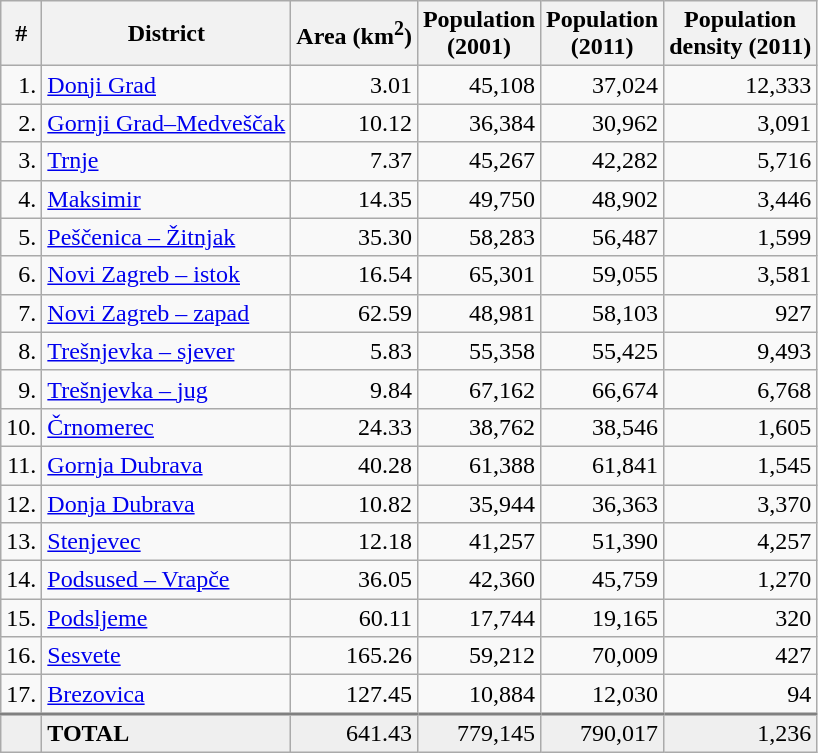<table class="sortable wikitable" style="text-align:right">
<tr>
<th>#</th>
<th>District</th>
<th>Area (km<sup>2</sup>)</th>
<th>Population<br>(2001)</th>
<th>Population<br>(2011)</th>
<th>Population<br>density (2011)</th>
</tr>
<tr>
<td>1.</td>
<td style="text-align:left"><a href='#'>Donji Grad</a></td>
<td>3.01</td>
<td>45,108</td>
<td>37,024</td>
<td>12,333</td>
</tr>
<tr>
<td>2.</td>
<td style="text-align:left"><a href='#'>Gornji Grad–Medveščak</a></td>
<td>10.12</td>
<td>36,384</td>
<td>30,962</td>
<td>3,091</td>
</tr>
<tr>
<td>3.</td>
<td style="text-align:left"><a href='#'>Trnje</a></td>
<td>7.37</td>
<td>45,267</td>
<td>42,282</td>
<td>5,716</td>
</tr>
<tr>
<td>4.</td>
<td style="text-align:left"><a href='#'>Maksimir</a></td>
<td>14.35</td>
<td>49,750</td>
<td>48,902</td>
<td>3,446</td>
</tr>
<tr>
<td>5.</td>
<td style="text-align:left"><a href='#'>Peščenica – Žitnjak</a></td>
<td>35.30</td>
<td>58,283</td>
<td>56,487</td>
<td>1,599</td>
</tr>
<tr>
<td>6.</td>
<td style="text-align:left"><a href='#'>Novi Zagreb – istok</a></td>
<td>16.54</td>
<td>65,301</td>
<td>59,055</td>
<td>3,581</td>
</tr>
<tr>
<td>7.</td>
<td style="text-align:left"><a href='#'>Novi Zagreb – zapad</a></td>
<td>62.59</td>
<td>48,981</td>
<td>58,103</td>
<td>927</td>
</tr>
<tr>
<td>8.</td>
<td style="text-align:left"><a href='#'>Trešnjevka – sjever</a></td>
<td>5.83</td>
<td>55,358</td>
<td>55,425</td>
<td>9,493</td>
</tr>
<tr>
<td>9.</td>
<td style="text-align:left"><a href='#'>Trešnjevka – jug</a></td>
<td>9.84</td>
<td>67,162</td>
<td>66,674</td>
<td>6,768</td>
</tr>
<tr>
<td>10.</td>
<td style="text-align:left"><a href='#'>Črnomerec</a></td>
<td>24.33</td>
<td>38,762</td>
<td>38,546</td>
<td>1,605</td>
</tr>
<tr>
<td>11.</td>
<td style="text-align:left"><a href='#'>Gornja Dubrava</a></td>
<td>40.28</td>
<td>61,388</td>
<td>61,841</td>
<td>1,545</td>
</tr>
<tr>
<td>12.</td>
<td style="text-align:left"><a href='#'>Donja Dubrava</a></td>
<td>10.82</td>
<td>35,944</td>
<td>36,363</td>
<td>3,370</td>
</tr>
<tr>
<td>13.</td>
<td style="text-align:left"><a href='#'>Stenjevec</a></td>
<td>12.18</td>
<td>41,257</td>
<td>51,390</td>
<td>4,257</td>
</tr>
<tr>
<td>14.</td>
<td style="text-align:left"><a href='#'>Podsused – Vrapče</a></td>
<td>36.05</td>
<td>42,360</td>
<td>45,759</td>
<td>1,270</td>
</tr>
<tr>
<td>15.</td>
<td style="text-align:left"><a href='#'>Podsljeme</a></td>
<td>60.11</td>
<td>17,744</td>
<td>19,165</td>
<td>320</td>
</tr>
<tr>
<td>16.</td>
<td style="text-align:left"><a href='#'>Sesvete</a></td>
<td>165.26</td>
<td>59,212</td>
<td>70,009</td>
<td>427</td>
</tr>
<tr>
<td>17.</td>
<td style="text-align:left"><a href='#'>Brezovica</a></td>
<td>127.45</td>
<td>10,884</td>
<td>12,030</td>
<td>94</td>
</tr>
<tr class="sortbottom">
<td style="background: #efefef; border-top: 2px solid gray;"></td>
<td style="text-align:left; background: #efefef; border-top: 2px solid gray;"><strong>TOTAL</strong></td>
<td style="background:#efefef; border-top:2px solid gray;">641.43</td>
<td style="background:#efefef; border-top:2px solid gray;">779,145</td>
<td style="background:#efefef; border-top:2px solid gray;">790,017</td>
<td style="background:#efefef; border-top:2px solid gray;">1,236</td>
</tr>
</table>
